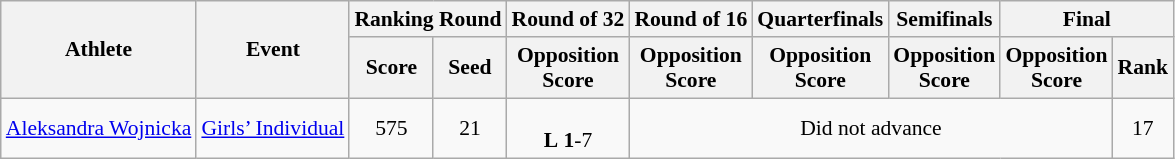<table class="wikitable" border="1" style="font-size:90%">
<tr>
<th rowspan=2>Athlete</th>
<th rowspan=2>Event</th>
<th colspan=2>Ranking Round</th>
<th>Round of 32</th>
<th>Round of 16</th>
<th>Quarterfinals</th>
<th>Semifinals</th>
<th colspan=2>Final</th>
</tr>
<tr>
<th>Score</th>
<th>Seed</th>
<th>Opposition<br>Score</th>
<th>Opposition<br>Score</th>
<th>Opposition<br>Score</th>
<th>Opposition<br>Score</th>
<th>Opposition<br>Score</th>
<th>Rank</th>
</tr>
<tr>
<td><a href='#'>Aleksandra Wojnicka</a></td>
<td><a href='#'>Girls’ Individual</a></td>
<td align=center>575</td>
<td align=center>21</td>
<td align=center> <br> <strong>L</strong> <strong>1</strong>-7</td>
<td colspan=4 align=center>Did not advance</td>
<td align=center>17</td>
</tr>
</table>
